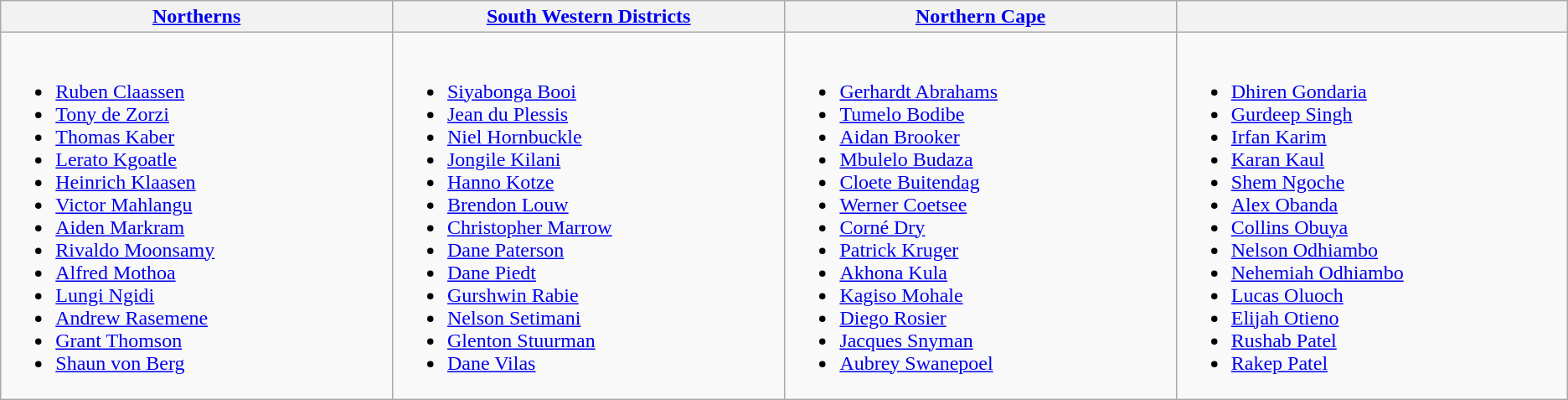<table class="wikitable">
<tr>
<th width=330> <a href='#'>Northerns</a></th>
<th width=330> <a href='#'>South Western Districts</a></th>
<th width=330> <a href='#'>Northern Cape</a></th>
<th width=330></th>
</tr>
<tr>
<td valign=top><br><ul><li><a href='#'>Ruben Claassen</a></li><li><a href='#'>Tony de Zorzi</a></li><li><a href='#'>Thomas Kaber</a></li><li><a href='#'>Lerato Kgoatle</a></li><li><a href='#'>Heinrich Klaasen</a></li><li><a href='#'>Victor Mahlangu</a></li><li><a href='#'>Aiden Markram</a></li><li><a href='#'>Rivaldo Moonsamy</a></li><li><a href='#'>Alfred Mothoa</a></li><li><a href='#'>Lungi Ngidi</a></li><li><a href='#'>Andrew Rasemene</a></li><li><a href='#'>Grant Thomson</a></li><li><a href='#'>Shaun von Berg</a></li></ul></td>
<td valign=top><br><ul><li><a href='#'>Siyabonga Booi</a></li><li><a href='#'>Jean du Plessis</a></li><li><a href='#'>Niel Hornbuckle</a></li><li><a href='#'>Jongile Kilani</a></li><li><a href='#'>Hanno Kotze</a></li><li><a href='#'>Brendon Louw</a></li><li><a href='#'>Christopher Marrow</a></li><li><a href='#'>Dane Paterson</a></li><li><a href='#'>Dane Piedt</a></li><li><a href='#'>Gurshwin Rabie</a></li><li><a href='#'>Nelson Setimani</a></li><li><a href='#'>Glenton Stuurman</a></li><li><a href='#'>Dane Vilas</a></li></ul></td>
<td valign=top><br><ul><li><a href='#'>Gerhardt Abrahams</a></li><li><a href='#'>Tumelo Bodibe</a></li><li><a href='#'>Aidan Brooker</a></li><li><a href='#'>Mbulelo Budaza</a></li><li><a href='#'>Cloete Buitendag</a></li><li><a href='#'>Werner Coetsee</a></li><li><a href='#'>Corné Dry</a></li><li><a href='#'>Patrick Kruger</a></li><li><a href='#'>Akhona Kula</a></li><li><a href='#'>Kagiso Mohale</a></li><li><a href='#'>Diego Rosier</a></li><li><a href='#'>Jacques Snyman</a></li><li><a href='#'>Aubrey Swanepoel</a></li></ul></td>
<td valign=top><br><ul><li><a href='#'>Dhiren Gondaria</a></li><li><a href='#'>Gurdeep Singh</a></li><li><a href='#'>Irfan Karim</a></li><li><a href='#'>Karan Kaul</a></li><li><a href='#'>Shem Ngoche</a></li><li><a href='#'>Alex Obanda</a></li><li><a href='#'>Collins Obuya</a></li><li><a href='#'>Nelson Odhiambo</a></li><li><a href='#'>Nehemiah Odhiambo</a></li><li><a href='#'>Lucas Oluoch</a></li><li><a href='#'>Elijah Otieno</a></li><li><a href='#'>Rushab Patel</a></li><li><a href='#'>Rakep Patel</a></li></ul></td>
</tr>
</table>
